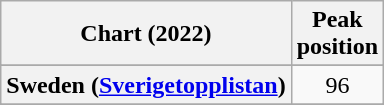<table class="wikitable sortable plainrowheaders" style="text-align:center">
<tr>
<th scope="col">Chart (2022)</th>
<th scope="col">Peak<br>position</th>
</tr>
<tr>
</tr>
<tr>
</tr>
<tr>
</tr>
<tr>
</tr>
<tr>
<th scope="row">Sweden (<a href='#'>Sverigetopplistan</a>)</th>
<td>96</td>
</tr>
<tr>
</tr>
<tr>
</tr>
<tr>
</tr>
</table>
